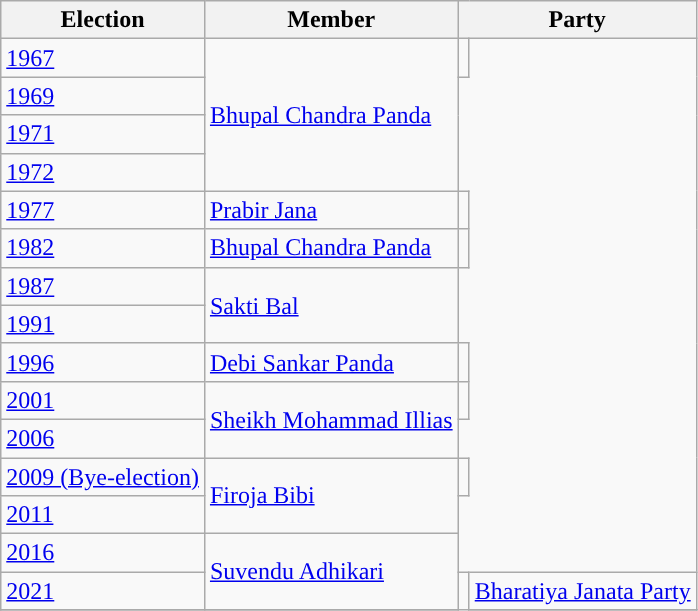<table class="wikitable sortable">
<tr>
<th>Election</th>
<th>Member</th>
<th colspan="2">Party</th>
</tr>
<tr>
<td><a href='#'>1967</a></td>
<td rowspan=4><a href='#'>Bhupal Chandra Panda</a></td>
<td></td>
</tr>
<tr>
<td><a href='#'>1969</a></td>
</tr>
<tr>
<td><a href='#'>1971</a></td>
</tr>
<tr>
<td><a href='#'>1972</a></td>
</tr>
<tr>
<td><a href='#'>1977</a></td>
<td><a href='#'>Prabir Jana</a></td>
<td></td>
</tr>
<tr>
<td><a href='#'>1982</a></td>
<td><a href='#'>Bhupal Chandra Panda</a></td>
<td></td>
</tr>
<tr>
<td><a href='#'>1987</a></td>
<td rowspan=2><a href='#'>Sakti Bal</a></td>
</tr>
<tr>
<td><a href='#'>1991</a></td>
</tr>
<tr>
<td><a href='#'>1996</a></td>
<td><a href='#'>Debi Sankar Panda</a></td>
<td></td>
</tr>
<tr>
<td><a href='#'>2001</a></td>
<td rowspan=2><a href='#'>Sheikh Mohammad Illias</a></td>
<td></td>
</tr>
<tr>
<td><a href='#'>2006</a></td>
</tr>
<tr>
<td><a href='#'>2009 (Bye-election)</a></td>
<td rowspan=2><a href='#'>Firoja Bibi</a></td>
<td></td>
</tr>
<tr>
<td><a href='#'>2011</a></td>
</tr>
<tr>
<td><a href='#'>2016</a></td>
<td rowspan=2><a href='#'>Suvendu Adhikari</a></td>
</tr>
<tr>
<td><a href='#'>2021</a></td>
<td rowspan=3 style="background-color: "></td>
<td><a href='#'>Bharatiya Janata Party</a></td>
</tr>
<tr>
</tr>
</table>
